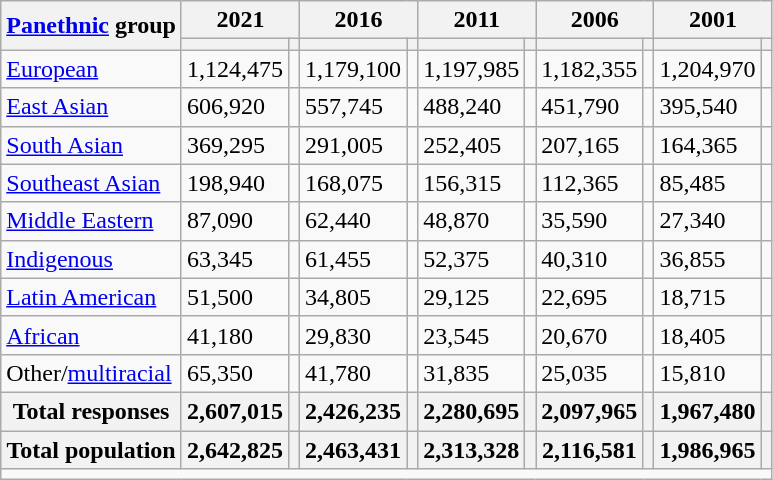<table class="wikitable collapsible sortable">
<tr>
<th rowspan="2"><a href='#'>Panethnic</a> group</th>
<th colspan="2">2021</th>
<th colspan="2">2016</th>
<th colspan="2">2011</th>
<th colspan="2">2006</th>
<th colspan="2">2001</th>
</tr>
<tr>
<th><a href='#'></a></th>
<th></th>
<th></th>
<th></th>
<th></th>
<th></th>
<th></th>
<th></th>
<th></th>
<th></th>
</tr>
<tr>
<td><a href='#'>European</a></td>
<td>1,124,475</td>
<td></td>
<td>1,179,100</td>
<td></td>
<td>1,197,985</td>
<td></td>
<td>1,182,355</td>
<td></td>
<td>1,204,970</td>
<td></td>
</tr>
<tr>
<td><a href='#'>East Asian</a></td>
<td>606,920</td>
<td></td>
<td>557,745</td>
<td></td>
<td>488,240</td>
<td></td>
<td>451,790</td>
<td></td>
<td>395,540</td>
<td></td>
</tr>
<tr>
<td><a href='#'>South Asian</a></td>
<td>369,295</td>
<td></td>
<td>291,005</td>
<td></td>
<td>252,405</td>
<td></td>
<td>207,165</td>
<td></td>
<td>164,365</td>
<td></td>
</tr>
<tr>
<td><a href='#'>Southeast Asian</a></td>
<td>198,940</td>
<td></td>
<td>168,075</td>
<td></td>
<td>156,315</td>
<td></td>
<td>112,365</td>
<td></td>
<td>85,485</td>
<td></td>
</tr>
<tr>
<td><a href='#'>Middle Eastern</a></td>
<td>87,090</td>
<td></td>
<td>62,440</td>
<td></td>
<td>48,870</td>
<td></td>
<td>35,590</td>
<td></td>
<td>27,340</td>
<td></td>
</tr>
<tr>
<td><a href='#'>Indigenous</a></td>
<td>63,345</td>
<td></td>
<td>61,455</td>
<td></td>
<td>52,375</td>
<td></td>
<td>40,310</td>
<td></td>
<td>36,855</td>
<td></td>
</tr>
<tr>
<td><a href='#'>Latin American</a></td>
<td>51,500</td>
<td></td>
<td>34,805</td>
<td></td>
<td>29,125</td>
<td></td>
<td>22,695</td>
<td></td>
<td>18,715</td>
<td></td>
</tr>
<tr>
<td><a href='#'>African</a></td>
<td>41,180</td>
<td></td>
<td>29,830</td>
<td></td>
<td>23,545</td>
<td></td>
<td>20,670</td>
<td></td>
<td>18,405</td>
<td></td>
</tr>
<tr>
<td>Other/<a href='#'>multiracial</a></td>
<td>65,350</td>
<td></td>
<td>41,780</td>
<td></td>
<td>31,835</td>
<td></td>
<td>25,035</td>
<td></td>
<td>15,810</td>
<td></td>
</tr>
<tr class="sortbottom">
<th>Total responses</th>
<th>2,607,015</th>
<th></th>
<th>2,426,235</th>
<th></th>
<th>2,280,695</th>
<th></th>
<th>2,097,965</th>
<th></th>
<th>1,967,480</th>
<th></th>
</tr>
<tr class="sortbottom">
<th>Total population</th>
<th>2,642,825</th>
<th></th>
<th>2,463,431</th>
<th></th>
<th>2,313,328</th>
<th></th>
<th>2,116,581</th>
<th></th>
<th>1,986,965</th>
<th></th>
</tr>
<tr class="sortbottom">
<td colspan="11"></td>
</tr>
</table>
